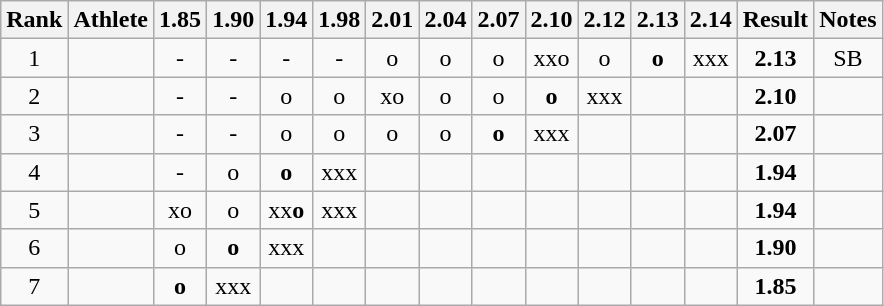<table class="wikitable sortable" style="text-align:center">
<tr>
<th>Rank</th>
<th>Athlete</th>
<th>1.85</th>
<th>1.90</th>
<th>1.94</th>
<th>1.98</th>
<th>2.01</th>
<th>2.04</th>
<th>2.07</th>
<th>2.10</th>
<th>2.12</th>
<th>2.13</th>
<th>2.14</th>
<th>Result</th>
<th>Notes</th>
</tr>
<tr>
<td>1</td>
<td align=left></td>
<td>-</td>
<td>-</td>
<td>-</td>
<td>-</td>
<td>o</td>
<td>o</td>
<td>o</td>
<td>xxo</td>
<td>o</td>
<td><strong>o</strong></td>
<td>xxx</td>
<td><strong>2.13</strong></td>
<td>SB</td>
</tr>
<tr>
<td>2</td>
<td align=left></td>
<td>-</td>
<td>-</td>
<td>o</td>
<td>o</td>
<td>xo</td>
<td>o</td>
<td>o</td>
<td><strong>o</strong></td>
<td>xxx</td>
<td></td>
<td></td>
<td><strong>2.10</strong></td>
<td></td>
</tr>
<tr>
<td>3</td>
<td align=left></td>
<td>-</td>
<td>-</td>
<td>o</td>
<td>o</td>
<td>o</td>
<td>o</td>
<td><strong>o</strong></td>
<td>xxx</td>
<td></td>
<td></td>
<td></td>
<td><strong>2.07</strong></td>
<td></td>
</tr>
<tr>
<td>4</td>
<td align=left></td>
<td>-</td>
<td>o</td>
<td><strong>o</strong></td>
<td>xxx</td>
<td></td>
<td></td>
<td></td>
<td></td>
<td></td>
<td></td>
<td></td>
<td><strong>1.94</strong></td>
<td></td>
</tr>
<tr>
<td>5</td>
<td align=left></td>
<td>xo</td>
<td>o</td>
<td>xx<strong>o</strong></td>
<td>xxx</td>
<td></td>
<td></td>
<td></td>
<td></td>
<td></td>
<td></td>
<td></td>
<td><strong>1.94</strong></td>
<td></td>
</tr>
<tr>
<td>6</td>
<td align=left></td>
<td>o</td>
<td><strong>o</strong></td>
<td>xxx</td>
<td></td>
<td></td>
<td></td>
<td></td>
<td></td>
<td></td>
<td></td>
<td></td>
<td><strong>1.90</strong></td>
<td></td>
</tr>
<tr>
<td>7</td>
<td align=left></td>
<td><strong>o</strong></td>
<td>xxx</td>
<td></td>
<td></td>
<td></td>
<td></td>
<td></td>
<td></td>
<td></td>
<td></td>
<td></td>
<td><strong>1.85</strong></td>
<td></td>
</tr>
</table>
